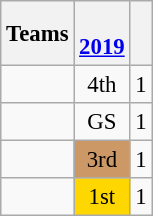<table class="wikitable" style="font-size:95%; text-align: center;">
<tr>
<th>Teams</th>
<th><br> <a href='#'>2019</a></th>
<th></th>
</tr>
<tr>
<td align=left></td>
<td>4th</td>
<td>1</td>
</tr>
<tr>
<td align="left"></td>
<td>GS</td>
<td>1</td>
</tr>
<tr>
<td align="left"></td>
<td bgcolor=#cc9966>3rd</td>
<td>1</td>
</tr>
<tr>
<td align="left"></td>
<td bgcolor=gold>1st</td>
<td>1</td>
</tr>
</table>
